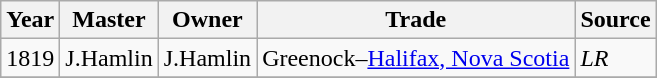<table class=" wikitable">
<tr>
<th>Year</th>
<th>Master</th>
<th>Owner</th>
<th>Trade</th>
<th>Source</th>
</tr>
<tr>
<td>1819</td>
<td>J.Hamlin</td>
<td>J.Hamlin</td>
<td>Greenock–<a href='#'>Halifax, Nova Scotia</a></td>
<td><em>LR</em></td>
</tr>
<tr>
</tr>
</table>
